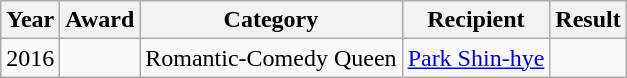<table class="wikitable">
<tr>
<th>Year</th>
<th>Award</th>
<th>Category</th>
<th>Recipient</th>
<th>Result</th>
</tr>
<tr>
<td>2016</td>
<td></td>
<td>Romantic-Comedy Queen</td>
<td><a href='#'>Park Shin-hye</a></td>
<td></td>
</tr>
</table>
